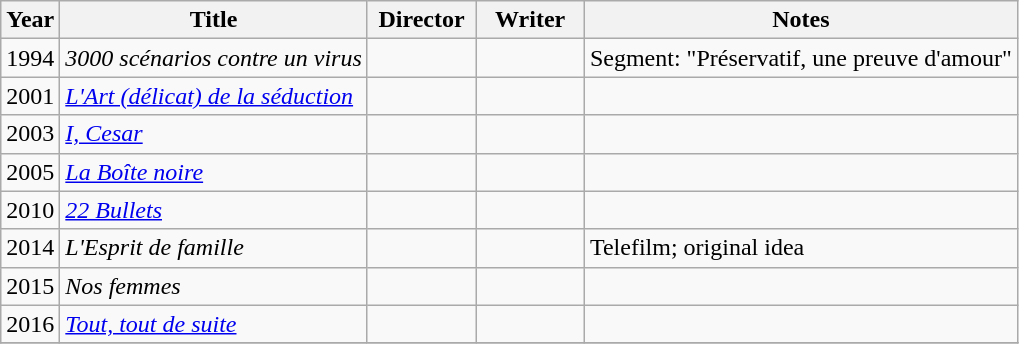<table class="wikitable">
<tr>
<th>Year</th>
<th>Title</th>
<th width=65>Director</th>
<th width=65>Writer</th>
<th>Notes</th>
</tr>
<tr>
<td>1994</td>
<td><em>3000 scénarios contre un virus</em></td>
<td></td>
<td></td>
<td>Segment: "Préservatif, une preuve d'amour"</td>
</tr>
<tr>
<td>2001</td>
<td><em><a href='#'>L'Art (délicat) de la séduction</a></em></td>
<td></td>
<td></td>
<td></td>
</tr>
<tr>
<td>2003</td>
<td><em><a href='#'>I, Cesar</a></em></td>
<td></td>
<td></td>
<td></td>
</tr>
<tr>
<td>2005</td>
<td><em><a href='#'>La Boîte noire</a></em></td>
<td></td>
<td></td>
<td></td>
</tr>
<tr>
<td>2010</td>
<td><em><a href='#'>22 Bullets</a></em></td>
<td></td>
<td></td>
<td></td>
</tr>
<tr>
<td>2014</td>
<td><em>L'Esprit de famille</em></td>
<td></td>
<td></td>
<td>Telefilm; original idea</td>
</tr>
<tr>
<td>2015</td>
<td><em>Nos femmes</em></td>
<td></td>
<td></td>
<td></td>
</tr>
<tr>
<td>2016</td>
<td><em><a href='#'>Tout, tout de suite</a></em></td>
<td></td>
<td></td>
<td></td>
</tr>
<tr>
</tr>
</table>
